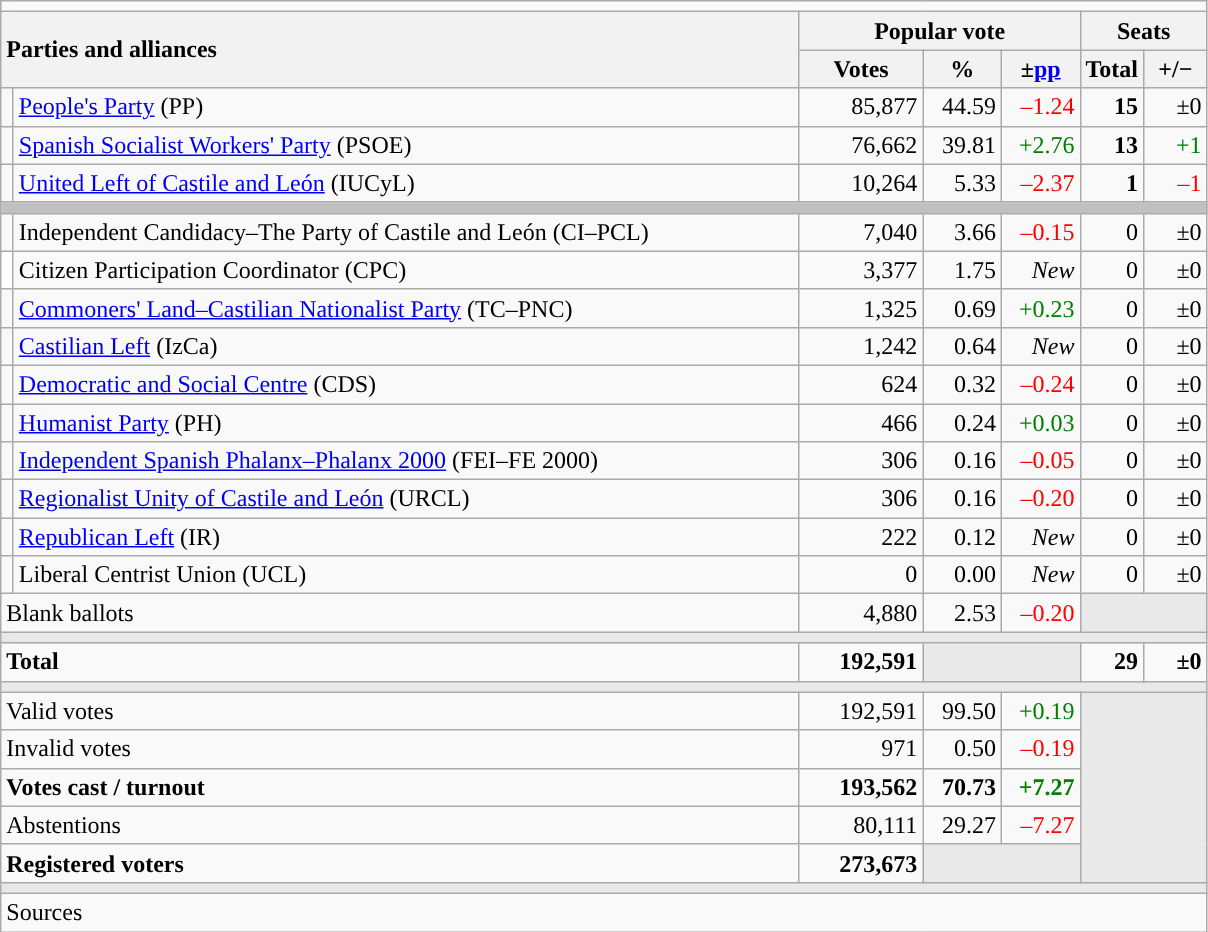<table class="wikitable" style="text-align:right;">
<tr>
<td colspan="7"></td>
</tr>
<tr>
<th style="text-align:left;" rowspan="2" colspan="2" width="525">Parties and alliances</th>
<th colspan="3">Popular vote</th>
<th colspan="2">Seats</th>
</tr>
<tr>
<th width="75">Votes</th>
<th width="45">%</th>
<th width="45">±<a href='#'>pp</a></th>
<th width="35">Total</th>
<th width="35">+/−</th>
</tr>
<tr>
<td width="1" style="color:inherit;background:"></td>
<td align="left"><a href='#'>People's Party</a> (PP)</td>
<td>85,877</td>
<td>44.59</td>
<td style="color:red;">–1.24</td>
<td><strong>15</strong></td>
<td>±0</td>
</tr>
<tr>
<td style="color:inherit;background:"></td>
<td align="left"><a href='#'>Spanish Socialist Workers' Party</a> (PSOE)</td>
<td>76,662</td>
<td>39.81</td>
<td style="color:green;">+2.76</td>
<td><strong>13</strong></td>
<td style="color:green;">+1</td>
</tr>
<tr>
<td style="color:inherit;background:"></td>
<td align="left"><a href='#'>United Left of Castile and León</a> (IUCyL)</td>
<td>10,264</td>
<td>5.33</td>
<td style="color:red;">–2.37</td>
<td><strong>1</strong></td>
<td style="color:red;">–1</td>
</tr>
<tr>
<td colspan="7" bgcolor="#C0C0C0"></td>
</tr>
<tr>
<td style="color:inherit;background:"></td>
<td align="left">Independent Candidacy–The Party of Castile and León (CI–PCL)</td>
<td>7,040</td>
<td>3.66</td>
<td style="color:red;">–0.15</td>
<td>0</td>
<td>±0</td>
</tr>
<tr>
<td bgcolor="white"></td>
<td align="left">Citizen Participation Coordinator (CPC)</td>
<td>3,377</td>
<td>1.75</td>
<td><em>New</em></td>
<td>0</td>
<td>±0</td>
</tr>
<tr>
<td style="color:inherit;background:"></td>
<td align="left"><a href='#'>Commoners' Land–Castilian Nationalist Party</a> (TC–PNC)</td>
<td>1,325</td>
<td>0.69</td>
<td style="color:green;">+0.23</td>
<td>0</td>
<td>±0</td>
</tr>
<tr>
<td style="color:inherit;background:"></td>
<td align="left"><a href='#'>Castilian Left</a> (IzCa)</td>
<td>1,242</td>
<td>0.64</td>
<td><em>New</em></td>
<td>0</td>
<td>±0</td>
</tr>
<tr>
<td style="color:inherit;background:"></td>
<td align="left"><a href='#'>Democratic and Social Centre</a> (CDS)</td>
<td>624</td>
<td>0.32</td>
<td style="color:red;">–0.24</td>
<td>0</td>
<td>±0</td>
</tr>
<tr>
<td style="color:inherit;background:"></td>
<td align="left"><a href='#'>Humanist Party</a> (PH)</td>
<td>466</td>
<td>0.24</td>
<td style="color:green;">+0.03</td>
<td>0</td>
<td>±0</td>
</tr>
<tr>
<td style="color:inherit;background:"></td>
<td align="left"><a href='#'>Independent Spanish Phalanx–Phalanx 2000</a> (FEI–FE 2000)</td>
<td>306</td>
<td>0.16</td>
<td style="color:red;">–0.05</td>
<td>0</td>
<td>±0</td>
</tr>
<tr>
<td style="color:inherit;background:"></td>
<td align="left"><a href='#'>Regionalist Unity of Castile and León</a> (URCL)</td>
<td>306</td>
<td>0.16</td>
<td style="color:red;">–0.20</td>
<td>0</td>
<td>±0</td>
</tr>
<tr>
<td style="color:inherit;background:"></td>
<td align="left"><a href='#'>Republican Left</a> (IR)</td>
<td>222</td>
<td>0.12</td>
<td><em>New</em></td>
<td>0</td>
<td>±0</td>
</tr>
<tr>
<td style="color:inherit;background:"></td>
<td align="left">Liberal Centrist Union (UCL)</td>
<td>0</td>
<td>0.00</td>
<td><em>New</em></td>
<td>0</td>
<td>±0</td>
</tr>
<tr>
<td align="left" colspan="2">Blank ballots</td>
<td>4,880</td>
<td>2.53</td>
<td style="color:red;">–0.20</td>
<td bgcolor="#E9E9E9" colspan="2"></td>
</tr>
<tr>
<td colspan="7" bgcolor="#E9E9E9"></td>
</tr>
<tr style="font-weight:bold;">
<td align="left" colspan="2">Total</td>
<td>192,591</td>
<td bgcolor="#E9E9E9" colspan="2"></td>
<td>29</td>
<td>±0</td>
</tr>
<tr>
<td colspan="7" bgcolor="#E9E9E9"></td>
</tr>
<tr>
<td align="left" colspan="2">Valid votes</td>
<td>192,591</td>
<td>99.50</td>
<td style="color:green;">+0.19</td>
<td bgcolor="#E9E9E9" colspan="2" rowspan="5"></td>
</tr>
<tr>
<td align="left" colspan="2">Invalid votes</td>
<td>971</td>
<td>0.50</td>
<td style="color:red;">–0.19</td>
</tr>
<tr style="font-weight:bold;">
<td align="left" colspan="2">Votes cast / turnout</td>
<td>193,562</td>
<td>70.73</td>
<td style="color:green;">+7.27</td>
</tr>
<tr>
<td align="left" colspan="2">Abstentions</td>
<td>80,111</td>
<td>29.27</td>
<td style="color:red;">–7.27</td>
</tr>
<tr style="font-weight:bold;">
<td align="left" colspan="2">Registered voters</td>
<td>273,673</td>
<td bgcolor="#E9E9E9" colspan="2"></td>
</tr>
<tr>
<td colspan="7" bgcolor="#E9E9E9"></td>
</tr>
<tr>
<td align="left" colspan="7">Sources</td>
</tr>
</table>
